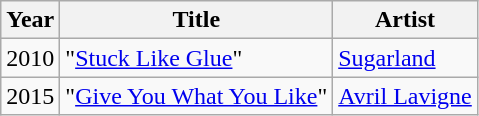<table class="wikitable sortable">
<tr>
<th>Year</th>
<th>Title</th>
<th>Artist</th>
</tr>
<tr>
<td>2010</td>
<td>"<a href='#'>Stuck Like Glue</a>"</td>
<td><a href='#'>Sugarland</a></td>
</tr>
<tr>
<td>2015</td>
<td>"<a href='#'>Give You What You Like</a>"</td>
<td><a href='#'>Avril Lavigne</a></td>
</tr>
</table>
